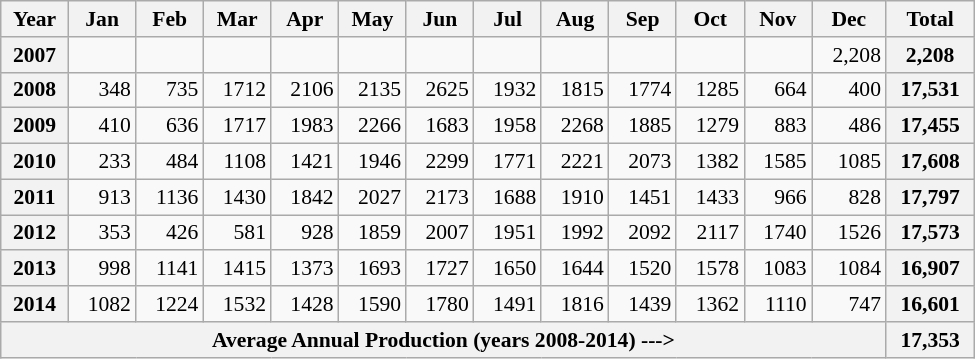<table class=wikitable style="text-align:right; font-size:0.9em; width:650px;">
<tr>
<th>Year</th>
<th>Jan</th>
<th>Feb</th>
<th>Mar</th>
<th>Apr</th>
<th>May</th>
<th>Jun</th>
<th>Jul</th>
<th>Aug</th>
<th>Sep</th>
<th>Oct</th>
<th>Nov</th>
<th>Dec</th>
<th>Total</th>
</tr>
<tr>
<th>2007</th>
<td></td>
<td></td>
<td></td>
<td></td>
<td></td>
<td></td>
<td></td>
<td></td>
<td></td>
<td></td>
<td></td>
<td>2,208</td>
<th>2,208</th>
</tr>
<tr>
<th>2008</th>
<td>348</td>
<td>735</td>
<td>1712</td>
<td>2106</td>
<td>2135</td>
<td>2625</td>
<td>1932</td>
<td>1815</td>
<td>1774</td>
<td>1285</td>
<td>664</td>
<td>400</td>
<th>17,531</th>
</tr>
<tr>
<th>2009</th>
<td>410</td>
<td>636</td>
<td>1717</td>
<td>1983</td>
<td>2266</td>
<td>1683</td>
<td>1958</td>
<td>2268</td>
<td>1885</td>
<td>1279</td>
<td>883</td>
<td>486</td>
<th>17,455</th>
</tr>
<tr>
<th>2010</th>
<td>233</td>
<td>484</td>
<td>1108</td>
<td>1421</td>
<td>1946</td>
<td>2299</td>
<td>1771</td>
<td>2221</td>
<td>2073</td>
<td>1382</td>
<td>1585</td>
<td>1085</td>
<th>17,608</th>
</tr>
<tr>
<th>2011</th>
<td>913</td>
<td>1136</td>
<td>1430</td>
<td>1842</td>
<td>2027</td>
<td>2173</td>
<td>1688</td>
<td>1910</td>
<td>1451</td>
<td>1433</td>
<td>966</td>
<td>828</td>
<th>17,797</th>
</tr>
<tr>
<th>2012</th>
<td>353</td>
<td>426</td>
<td>581</td>
<td>928</td>
<td>1859</td>
<td>2007</td>
<td>1951</td>
<td>1992</td>
<td>2092</td>
<td>2117</td>
<td>1740</td>
<td>1526</td>
<th>17,573</th>
</tr>
<tr>
<th>2013</th>
<td>998</td>
<td>1141</td>
<td>1415</td>
<td>1373</td>
<td>1693</td>
<td>1727</td>
<td>1650</td>
<td>1644</td>
<td>1520</td>
<td>1578</td>
<td>1083</td>
<td>1084</td>
<th>16,907</th>
</tr>
<tr>
<th>2014</th>
<td>1082</td>
<td>1224</td>
<td>1532</td>
<td>1428</td>
<td>1590</td>
<td>1780</td>
<td>1491</td>
<td>1816</td>
<td>1439</td>
<td>1362</td>
<td>1110</td>
<td>747</td>
<th>16,601</th>
</tr>
<tr>
<th colspan=13>Average Annual Production (years 2008-2014) ---></th>
<th>17,353</th>
</tr>
</table>
